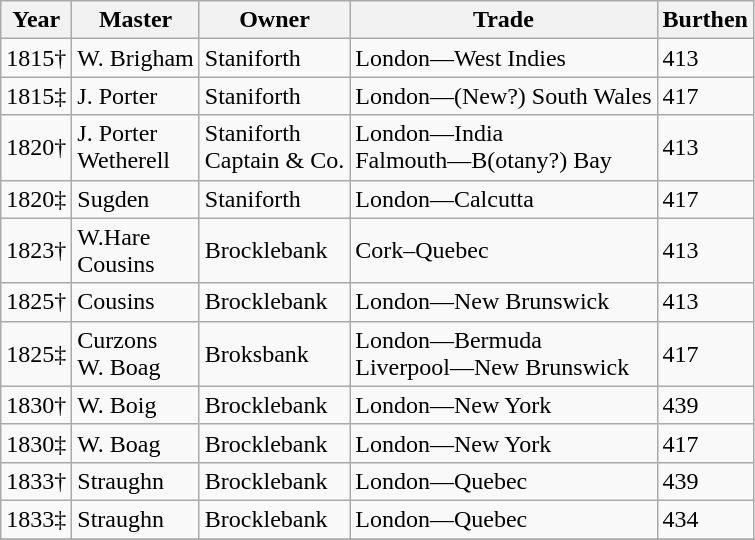<table class="sortable wikitable">
<tr>
<th>Year</th>
<th>Master</th>
<th>Owner</th>
<th>Trade</th>
<th>Burthen</th>
</tr>
<tr>
<td>1815†</td>
<td>W. Brigham</td>
<td>Staniforth</td>
<td>London—West Indies</td>
<td>413</td>
</tr>
<tr>
<td>1815‡</td>
<td>J. Porter</td>
<td>Staniforth</td>
<td>London—(New?) South Wales</td>
<td>417</td>
</tr>
<tr>
<td>1820†</td>
<td>J. Porter<br>Wetherell</td>
<td>Staniforth<br>Captain & Co.</td>
<td>London—India<br>Falmouth—B(otany?) Bay</td>
<td>413</td>
</tr>
<tr>
<td>1820‡</td>
<td>Sugden</td>
<td>Staniforth</td>
<td>London—Calcutta</td>
<td>417</td>
</tr>
<tr>
<td>1823†</td>
<td>W.Hare<br>Cousins</td>
<td>Brocklebank</td>
<td>Cork–Quebec</td>
<td>413</td>
</tr>
<tr>
<td>1825†</td>
<td>Cousins</td>
<td>Brocklebank</td>
<td>London—New Brunswick</td>
<td>413</td>
</tr>
<tr>
<td>1825‡</td>
<td>Curzons<br>W. Boag</td>
<td>Broksbank</td>
<td>London—Bermuda<br>Liverpool—New Brunswick</td>
<td>417</td>
</tr>
<tr>
<td>1830†</td>
<td>W. Boig</td>
<td>Brocklebank</td>
<td>London—New York</td>
<td>439</td>
</tr>
<tr>
<td>1830‡</td>
<td>W. Boag</td>
<td>Brocklebank</td>
<td>London—New York</td>
<td>417</td>
</tr>
<tr>
<td>1833†</td>
<td>Straughn</td>
<td>Brocklebank</td>
<td>London—Quebec</td>
<td>439</td>
</tr>
<tr>
<td>1833‡</td>
<td>Straughn</td>
<td>Brocklebank</td>
<td>London—Quebec</td>
<td>434</td>
</tr>
<tr>
</tr>
</table>
